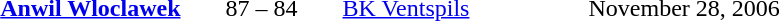<table style="text-align:center">
<tr>
<th width=160></th>
<th width=100></th>
<th width=160></th>
<th width=200></th>
</tr>
<tr>
<td align=right><strong><a href='#'>Anwil Wloclawek</a></strong> </td>
<td>87 – 84</td>
<td align=left> <a href='#'>BK Ventspils</a></td>
<td align=left>November 28, 2006</td>
</tr>
</table>
